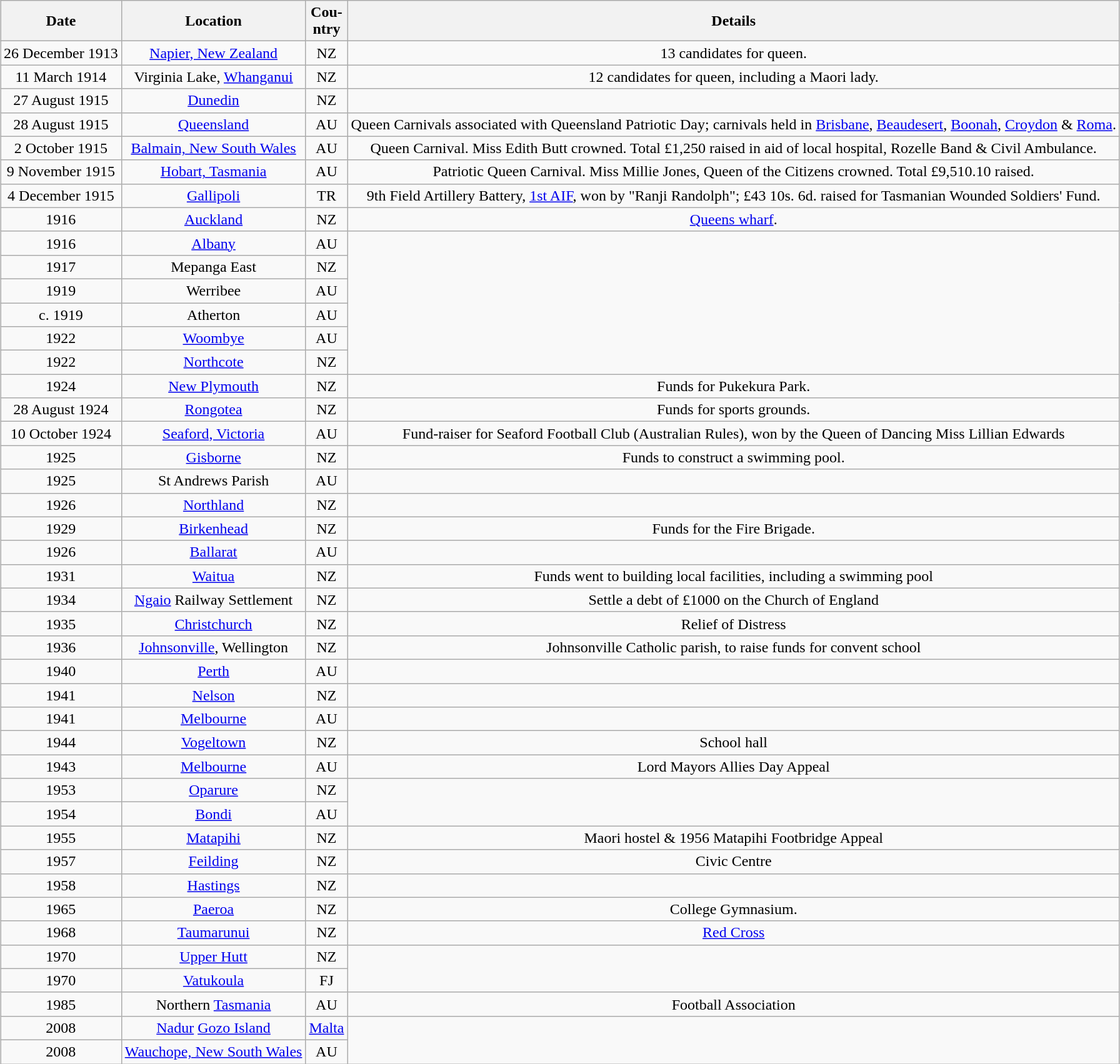<table class="wikitable sortable" style="margin: 1em auto 1em auto; text-align:center">
<tr>
<th>Date</th>
<th>Location</th>
<th>Cou-<br>ntry</th>
<th>Details</th>
</tr>
<tr>
<td>26 December 1913</td>
<td><a href='#'>Napier, New Zealand</a></td>
<td>NZ</td>
<td>13 candidates for queen.</td>
</tr>
<tr>
<td>11 March 1914</td>
<td>Virginia Lake, <a href='#'>Whanganui</a></td>
<td>NZ</td>
<td>12 candidates for queen, including a Maori lady.</td>
</tr>
<tr>
<td>27 August 1915</td>
<td><a href='#'>Dunedin</a></td>
<td>NZ</td>
</tr>
<tr>
<td>28 August 1915</td>
<td><a href='#'>Queensland</a></td>
<td>AU</td>
<td>Queen Carnivals associated with Queensland Patriotic Day; carnivals held in <a href='#'>Brisbane</a>, <a href='#'>Beaudesert</a>, <a href='#'>Boonah</a>, <a href='#'>Croydon</a> & <a href='#'>Roma</a>.</td>
</tr>
<tr>
<td>2 October 1915</td>
<td><a href='#'>Balmain, New South Wales</a></td>
<td>AU</td>
<td>Queen Carnival. Miss Edith Butt crowned. Total £1,250 raised in aid of local hospital, Rozelle Band & Civil Ambulance.</td>
</tr>
<tr>
<td>9 November 1915</td>
<td><a href='#'>Hobart, Tasmania</a></td>
<td>AU</td>
<td>Patriotic Queen Carnival. Miss Millie Jones, Queen of the Citizens crowned. Total £9,510.10 raised.</td>
</tr>
<tr>
<td>4 December 1915</td>
<td><a href='#'>Gallipoli</a></td>
<td>TR</td>
<td>9th Field Artillery Battery, <a href='#'>1st AIF</a>, won by "Ranji Randolph"; £43 10s. 6d. raised for Tasmanian Wounded Soldiers' Fund.</td>
</tr>
<tr>
<td>1916</td>
<td><a href='#'>Auckland</a></td>
<td>NZ</td>
<td><a href='#'>Queens wharf</a>.</td>
</tr>
<tr>
<td>1916</td>
<td><a href='#'>Albany</a></td>
<td>AU</td>
</tr>
<tr>
<td>1917</td>
<td>Mepanga East</td>
<td>NZ</td>
</tr>
<tr>
<td>1919</td>
<td>Werribee</td>
<td>AU</td>
</tr>
<tr>
<td>c. 1919</td>
<td>Atherton</td>
<td>AU</td>
</tr>
<tr>
<td>1922</td>
<td><a href='#'>Woombye</a></td>
<td>AU</td>
</tr>
<tr>
<td>1922</td>
<td><a href='#'>Northcote</a></td>
<td>NZ</td>
</tr>
<tr>
<td>1924</td>
<td><a href='#'>New Plymouth</a></td>
<td>NZ</td>
<td>Funds for Pukekura Park.</td>
</tr>
<tr>
<td>28 August 1924</td>
<td><a href='#'>Rongotea</a></td>
<td>NZ</td>
<td>Funds for sports grounds.</td>
</tr>
<tr>
<td>10 October 1924</td>
<td><a href='#'>Seaford, Victoria</a></td>
<td>AU</td>
<td>Fund-raiser for Seaford Football Club (Australian Rules), won by the Queen of Dancing Miss Lillian Edwards </td>
</tr>
<tr>
<td>1925</td>
<td><a href='#'>Gisborne</a></td>
<td>NZ</td>
<td>Funds to construct a swimming pool.</td>
</tr>
<tr>
<td>1925</td>
<td>St Andrews Parish</td>
<td>AU</td>
<td></td>
</tr>
<tr>
<td>1926</td>
<td><a href='#'>Northland</a></td>
<td>NZ</td>
<td></td>
</tr>
<tr>
<td>1929</td>
<td><a href='#'>Birkenhead</a></td>
<td>NZ</td>
<td>Funds for the Fire Brigade.</td>
</tr>
<tr>
<td>1926</td>
<td><a href='#'>Ballarat</a></td>
<td>AU</td>
</tr>
<tr>
<td>1931</td>
<td><a href='#'>Waitua</a></td>
<td>NZ</td>
<td>Funds went to building local facilities, including a swimming pool </td>
</tr>
<tr>
<td>1934</td>
<td><a href='#'>Ngaio</a> Railway Settlement</td>
<td>NZ</td>
<td>Settle a debt of £1000 on the Church of England </td>
</tr>
<tr>
<td>1935</td>
<td><a href='#'>Christchurch</a></td>
<td>NZ</td>
<td>Relief of Distress </td>
</tr>
<tr>
<td>1936</td>
<td><a href='#'>Johnsonville</a>, Wellington</td>
<td>NZ</td>
<td>Johnsonville Catholic parish, to raise funds for convent school</td>
</tr>
<tr>
<td>1940</td>
<td><a href='#'>Perth</a></td>
<td>AU</td>
</tr>
<tr>
<td>1941</td>
<td><a href='#'>Nelson</a></td>
<td>NZ</td>
<td></td>
</tr>
<tr>
<td>1941</td>
<td><a href='#'>Melbourne</a></td>
<td>AU</td>
</tr>
<tr>
<td>1944</td>
<td><a href='#'>Vogeltown</a></td>
<td>NZ</td>
<td>School hall </td>
</tr>
<tr>
<td>1943</td>
<td><a href='#'>Melbourne</a></td>
<td>AU</td>
<td>Lord Mayors Allies Day Appeal </td>
</tr>
<tr>
<td>1953</td>
<td><a href='#'>Oparure</a></td>
<td>NZ</td>
</tr>
<tr>
<td>1954</td>
<td><a href='#'>Bondi</a></td>
<td>AU</td>
</tr>
<tr>
<td>1955</td>
<td><a href='#'>Matapihi</a></td>
<td>NZ</td>
<td>Maori hostel & 1956 Matapihi Footbridge Appeal </td>
</tr>
<tr>
<td>1957</td>
<td><a href='#'>Feilding</a></td>
<td>NZ</td>
<td>Civic Centre </td>
</tr>
<tr>
<td>1958</td>
<td><a href='#'>Hastings</a></td>
<td>NZ</td>
</tr>
<tr>
<td>1965</td>
<td><a href='#'>Paeroa</a></td>
<td>NZ</td>
<td>College Gymnasium.</td>
</tr>
<tr>
<td>1968</td>
<td><a href='#'>Taumarunui</a></td>
<td>NZ</td>
<td><a href='#'>Red Cross</a></td>
</tr>
<tr>
<td>1970</td>
<td><a href='#'>Upper Hutt</a></td>
<td>NZ</td>
</tr>
<tr>
<td>1970</td>
<td><a href='#'>Vatukoula</a></td>
<td>FJ</td>
</tr>
<tr>
<td>1985</td>
<td>Northern <a href='#'>Tasmania</a></td>
<td>AU</td>
<td>Football Association </td>
</tr>
<tr>
<td>2008</td>
<td><a href='#'>Nadur</a> <a href='#'>Gozo Island</a></td>
<td><a href='#'>Malta</a></td>
</tr>
<tr>
<td>2008</td>
<td><a href='#'>Wauchope, New South Wales</a></td>
<td>AU</td>
</tr>
</table>
